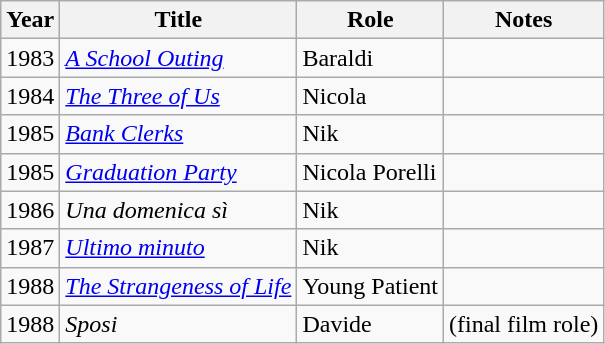<table class="wikitable">
<tr>
<th>Year</th>
<th>Title</th>
<th>Role</th>
<th>Notes</th>
</tr>
<tr>
<td>1983</td>
<td><em><a href='#'>A School Outing</a></em></td>
<td>Baraldi</td>
<td></td>
</tr>
<tr>
<td>1984</td>
<td><em><a href='#'>The Three of Us</a></em></td>
<td>Nicola</td>
<td></td>
</tr>
<tr>
<td>1985</td>
<td><em><a href='#'>Bank Clerks</a></em></td>
<td>Nik</td>
<td></td>
</tr>
<tr>
<td>1985</td>
<td><em><a href='#'>Graduation Party</a></em></td>
<td>Nicola Porelli</td>
<td></td>
</tr>
<tr>
<td>1986</td>
<td><em>Una domenica sì</em></td>
<td>Nik</td>
<td></td>
</tr>
<tr>
<td>1987</td>
<td><em><a href='#'>Ultimo minuto</a></em></td>
<td>Nik</td>
<td></td>
</tr>
<tr>
<td>1988</td>
<td><em><a href='#'>The Strangeness of Life</a></em></td>
<td>Young Patient</td>
<td></td>
</tr>
<tr>
<td>1988</td>
<td><em>Sposi</em></td>
<td>Davide</td>
<td>(final film role)</td>
</tr>
</table>
